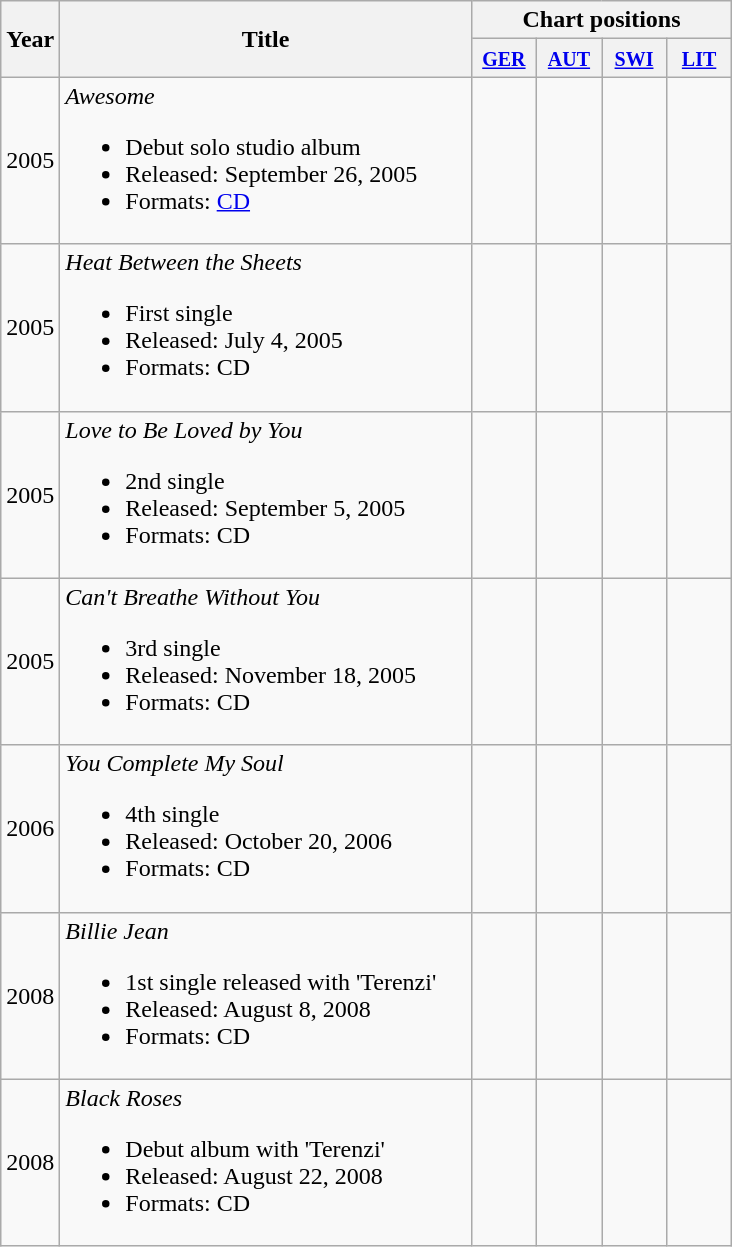<table class="wikitable">
<tr>
<th width="2" rowspan="2">Year</th>
<th width="267" rowspan="2">Title</th>
<th colspan="4">Chart positions</th>
</tr>
<tr>
<th width="36"><small><a href='#'>GER</a></small></th>
<th width="36"><small><a href='#'>AUT</a></small></th>
<th width="36"><small><a href='#'>SWI</a></small></th>
<th width="36"><small><a href='#'>LIT</a></small></th>
</tr>
<tr>
<td>2005</td>
<td><em>Awesome</em><br><ul><li>Debut solo studio album</li><li>Released: September 26, 2005</li><li>Formats: <a href='#'>CD</a></li></ul></td>
<td></td>
<td></td>
<td></td>
<td></td>
</tr>
<tr>
<td>2005</td>
<td><em>Heat Between the Sheets</em><br><ul><li>First single</li><li>Released: July 4, 2005</li><li>Formats: CD</li></ul></td>
<td></td>
<td></td>
<td></td>
<td></td>
</tr>
<tr>
<td>2005</td>
<td><em>Love to Be Loved by You</em><br><ul><li>2nd single</li><li>Released: September 5, 2005</li><li>Formats: CD</li></ul></td>
<td></td>
<td></td>
<td></td>
<td></td>
</tr>
<tr>
<td>2005</td>
<td><em>Can't Breathe Without You</em><br><ul><li>3rd single</li><li>Released: November 18, 2005</li><li>Formats: CD</li></ul></td>
<td></td>
<td></td>
<td></td>
<td></td>
</tr>
<tr>
<td>2006</td>
<td><em>You Complete My Soul</em><br><ul><li>4th single</li><li>Released: October 20, 2006</li><li>Formats: CD</li></ul></td>
<td></td>
<td></td>
<td></td>
<td></td>
</tr>
<tr>
<td>2008</td>
<td><em>Billie Jean</em><br><ul><li>1st single released with 'Terenzi'</li><li>Released: August 8, 2008</li><li>Formats: CD</li></ul></td>
<td></td>
<td></td>
<td></td>
<td></td>
</tr>
<tr>
<td>2008</td>
<td><em>Black Roses</em><br><ul><li>Debut album with 'Terenzi'</li><li>Released: August 22, 2008</li><li>Formats: CD</li></ul></td>
<td></td>
<td></td>
<td></td>
<td></td>
</tr>
</table>
